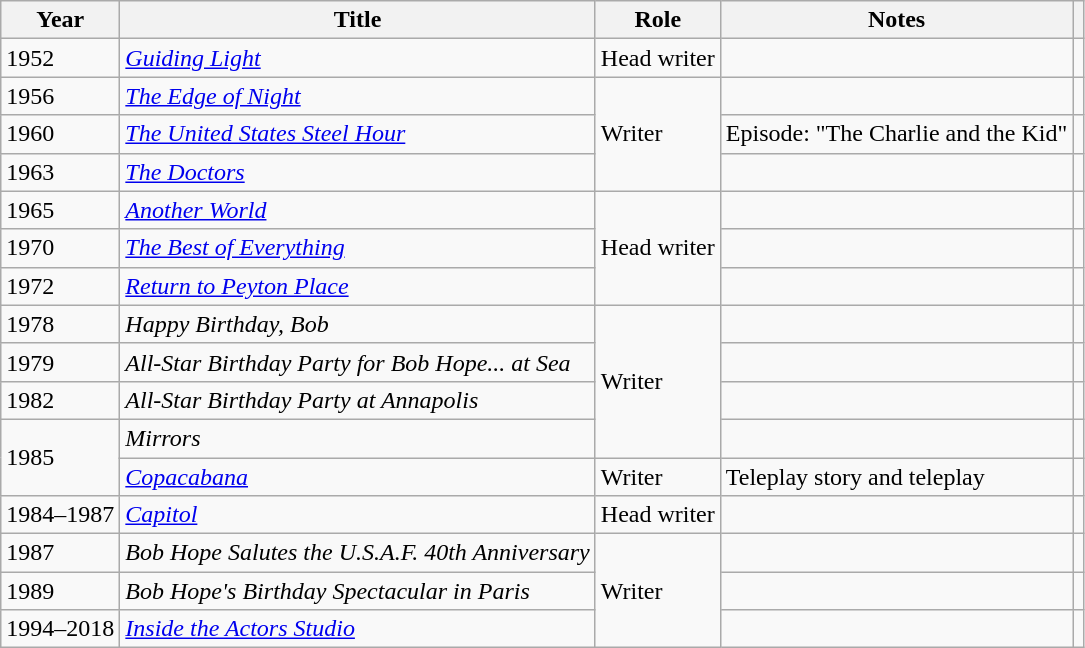<table class="wikitable sortable">
<tr>
<th>Year</th>
<th>Title</th>
<th>Role</th>
<th>Notes</th>
<th></th>
</tr>
<tr>
<td>1952</td>
<td><em><a href='#'>Guiding Light</a></em></td>
<td>Head writer</td>
<td></td>
<td></td>
</tr>
<tr>
<td>1956</td>
<td><em><a href='#'>The Edge of Night</a></em></td>
<td rowspan="3">Writer</td>
<td></td>
<td></td>
</tr>
<tr>
<td>1960</td>
<td><em><a href='#'>The United States Steel Hour</a></em></td>
<td>Episode: "The Charlie and the Kid"</td>
<td></td>
</tr>
<tr>
<td>1963</td>
<td><em><a href='#'>The Doctors</a></em></td>
<td></td>
<td></td>
</tr>
<tr>
<td>1965</td>
<td><em><a href='#'>Another World</a></em></td>
<td rowspan="3">Head writer</td>
<td></td>
<td></td>
</tr>
<tr>
<td>1970</td>
<td><em><a href='#'>The Best of Everything</a></em></td>
<td></td>
<td></td>
</tr>
<tr>
<td>1972</td>
<td><em><a href='#'>Return to Peyton Place</a></em></td>
<td></td>
<td></td>
</tr>
<tr>
<td>1978</td>
<td><em>Happy Birthday, Bob</em></td>
<td rowspan="4">Writer</td>
<td></td>
<td></td>
</tr>
<tr>
<td>1979</td>
<td><em>All-Star Birthday Party for Bob Hope... at Sea</em></td>
<td></td>
<td></td>
</tr>
<tr>
<td>1982</td>
<td><em>All-Star Birthday Party at Annapolis</em></td>
<td></td>
<td></td>
</tr>
<tr>
<td rowspan="2">1985</td>
<td><em>Mirrors</em></td>
<td></td>
<td></td>
</tr>
<tr>
<td><em><a href='#'>Copacabana</a></em></td>
<td>Writer</td>
<td>Teleplay story and teleplay</td>
<td></td>
</tr>
<tr>
<td>1984–1987</td>
<td><em><a href='#'>Capitol</a></em></td>
<td>Head writer</td>
<td></td>
<td></td>
</tr>
<tr>
<td>1987</td>
<td><em>Bob Hope Salutes the U.S.A.F. 40th Anniversary</em></td>
<td rowspan="3">Writer</td>
<td></td>
<td></td>
</tr>
<tr>
<td>1989</td>
<td><em>Bob Hope's Birthday Spectacular in Paris</em></td>
<td></td>
<td></td>
</tr>
<tr>
<td>1994–2018</td>
<td><em><a href='#'>Inside the Actors Studio</a></em></td>
<td></td>
<td></td>
</tr>
</table>
